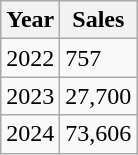<table class="wikitable">
<tr>
<th>Year</th>
<th>Sales</th>
</tr>
<tr>
<td>2022</td>
<td>757</td>
</tr>
<tr>
<td>2023</td>
<td>27,700</td>
</tr>
<tr>
<td>2024</td>
<td>73,606</td>
</tr>
</table>
